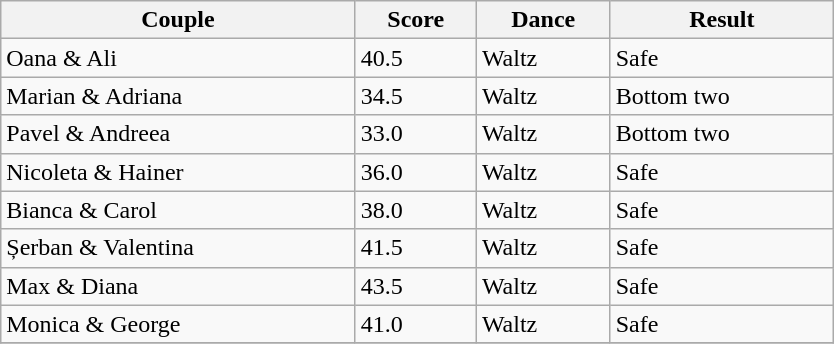<table class="wikitable" style="width:44%;">
<tr>
<th>Couple</th>
<th>Score</th>
<th>Dance</th>
<th>Result</th>
</tr>
<tr>
<td>Oana & Ali</td>
<td>40.5</td>
<td>Waltz</td>
<td>Safe</td>
</tr>
<tr>
<td>Marian & Adriana</td>
<td>34.5</td>
<td>Waltz</td>
<td>Bottom two</td>
</tr>
<tr>
<td>Pavel & Andreea</td>
<td>33.0</td>
<td>Waltz</td>
<td>Bottom two</td>
</tr>
<tr>
<td>Nicoleta & Hainer</td>
<td>36.0</td>
<td>Waltz</td>
<td>Safe</td>
</tr>
<tr>
<td>Bianca & Carol</td>
<td>38.0</td>
<td>Waltz</td>
<td>Safe</td>
</tr>
<tr>
<td>Șerban & Valentina</td>
<td>41.5</td>
<td>Waltz</td>
<td>Safe</td>
</tr>
<tr>
<td>Max & Diana</td>
<td>43.5</td>
<td>Waltz</td>
<td>Safe</td>
</tr>
<tr>
<td>Monica & George</td>
<td>41.0</td>
<td>Waltz</td>
<td>Safe</td>
</tr>
<tr>
</tr>
</table>
